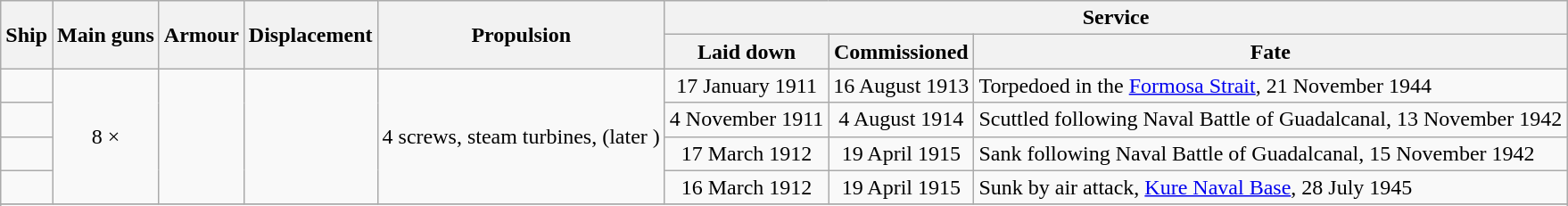<table class="wikitable plainrowheaders">
<tr>
<th scope="col" align= center rowspan=2>Ship</th>
<th scope="col" align= center rowspan=2>Main guns</th>
<th scope="col" align= center rowspan=2>Armour</th>
<th scope="col" align= center rowspan=2>Displacement</th>
<th scope="col" align= center rowspan=2>Propulsion</th>
<th scope="col" align= center colspan=3>Service</th>
</tr>
<tr valign="top">
<th scope="col" align= center>Laid down</th>
<th scope="col" align= center>Commissioned</th>
<th scope="col" align= center>Fate</th>
</tr>
<tr valign="center">
<td scope="row" align= left></td>
<td align= center rowspan=4>8 × </td>
<td align= center rowspan=4></td>
<td align= center rowspan=4></td>
<td align= left rowspan=4>4 screws, steam turbines,  (later )</td>
<td align= center>17 January 1911</td>
<td align= center>16 August 1913</td>
<td align= left>Torpedoed in the <a href='#'>Formosa Strait</a>, 21 November 1944</td>
</tr>
<tr valign="center">
<td scope="row" align= left></td>
<td align= center>4 November 1911</td>
<td align= center>4 August 1914</td>
<td align= left>Scuttled following Naval Battle of Guadalcanal, 13 November 1942</td>
</tr>
<tr valign="center">
<td scope="row" align= left></td>
<td align= center>17 March 1912</td>
<td align= center>19 April 1915</td>
<td align= left>Sank following Naval Battle of Guadalcanal, 15 November 1942</td>
</tr>
<tr valign="center">
<td scope="row" align= left></td>
<td align= center>16 March 1912</td>
<td align= center>19 April 1915</td>
<td align= left>Sunk by air attack, <a href='#'>Kure Naval Base</a>, 28 July 1945</td>
</tr>
<tr valign="center">
</tr>
<tr>
</tr>
</table>
